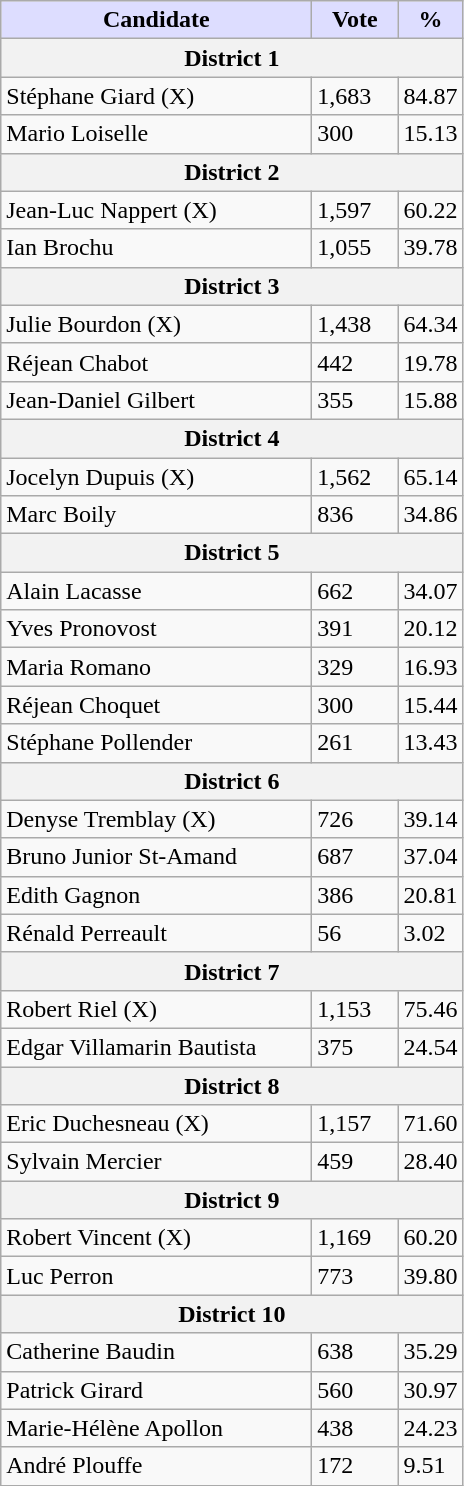<table class="wikitable">
<tr>
<th style="background:#ddf; width:200px;">Candidate</th>
<th style="background:#ddf; width:50px;">Vote</th>
<th style="background:#ddf; width:30px;">%</th>
</tr>
<tr>
<th colspan="3">District 1</th>
</tr>
<tr>
<td>Stéphane Giard (X)</td>
<td>1,683</td>
<td>84.87</td>
</tr>
<tr>
<td>Mario Loiselle</td>
<td>300</td>
<td>15.13</td>
</tr>
<tr>
<th colspan="3">District 2</th>
</tr>
<tr>
<td>Jean-Luc Nappert (X)</td>
<td>1,597</td>
<td>60.22</td>
</tr>
<tr>
<td>Ian Brochu</td>
<td>1,055</td>
<td>39.78</td>
</tr>
<tr>
<th colspan="3">District 3</th>
</tr>
<tr>
<td>Julie Bourdon (X)</td>
<td>1,438</td>
<td>64.34</td>
</tr>
<tr>
<td>Réjean Chabot</td>
<td>442</td>
<td>19.78</td>
</tr>
<tr>
<td>Jean-Daniel Gilbert</td>
<td>355</td>
<td>15.88</td>
</tr>
<tr>
<th colspan="3">District 4</th>
</tr>
<tr>
<td>Jocelyn Dupuis (X)</td>
<td>1,562</td>
<td>65.14</td>
</tr>
<tr>
<td>Marc Boily</td>
<td>836</td>
<td>34.86</td>
</tr>
<tr>
<th colspan="3">District 5</th>
</tr>
<tr>
<td>Alain Lacasse</td>
<td>662</td>
<td>34.07</td>
</tr>
<tr>
<td>Yves Pronovost</td>
<td>391</td>
<td>20.12</td>
</tr>
<tr>
<td>Maria Romano</td>
<td>329</td>
<td>16.93</td>
</tr>
<tr>
<td>Réjean Choquet</td>
<td>300</td>
<td>15.44</td>
</tr>
<tr>
<td>Stéphane Pollender</td>
<td>261</td>
<td>13.43</td>
</tr>
<tr>
<th colspan="3">District 6</th>
</tr>
<tr>
<td>Denyse Tremblay (X)</td>
<td>726</td>
<td>39.14</td>
</tr>
<tr>
<td>Bruno Junior St-Amand</td>
<td>687</td>
<td>37.04</td>
</tr>
<tr>
<td>Edith Gagnon</td>
<td>386</td>
<td>20.81</td>
</tr>
<tr>
<td>Rénald Perreault</td>
<td>56</td>
<td>3.02</td>
</tr>
<tr>
<th colspan="3">District 7</th>
</tr>
<tr>
<td>Robert Riel (X)</td>
<td>1,153</td>
<td>75.46</td>
</tr>
<tr>
<td>Edgar Villamarin Bautista</td>
<td>375</td>
<td>24.54</td>
</tr>
<tr>
<th colspan="3">District 8</th>
</tr>
<tr>
<td>Eric Duchesneau (X)</td>
<td>1,157</td>
<td>71.60</td>
</tr>
<tr>
<td>Sylvain Mercier</td>
<td>459</td>
<td>28.40</td>
</tr>
<tr>
<th colspan="3">District 9</th>
</tr>
<tr>
<td>Robert Vincent (X)</td>
<td>1,169</td>
<td>60.20</td>
</tr>
<tr>
<td>Luc Perron</td>
<td>773</td>
<td>39.80</td>
</tr>
<tr>
<th colspan="3">District 10</th>
</tr>
<tr>
<td>Catherine Baudin</td>
<td>638</td>
<td>35.29</td>
</tr>
<tr>
<td>Patrick Girard</td>
<td>560</td>
<td>30.97</td>
</tr>
<tr>
<td>Marie-Hélène Apollon</td>
<td>438</td>
<td>24.23</td>
</tr>
<tr>
<td>André Plouffe</td>
<td>172</td>
<td>9.51</td>
</tr>
</table>
